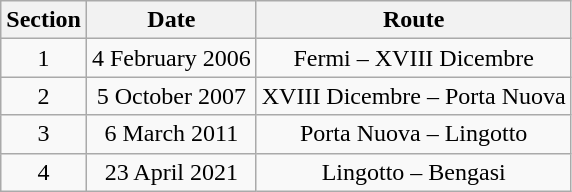<table class="wikitable" style="text-align:center;">
<tr>
<th>Section</th>
<th>Date</th>
<th>Route</th>
</tr>
<tr>
<td>1</td>
<td>4 February 2006</td>
<td>Fermi – XVIII Dicembre</td>
</tr>
<tr>
<td>2</td>
<td>5 October 2007</td>
<td>XVIII Dicembre – Porta Nuova</td>
</tr>
<tr>
<td>3</td>
<td>6 March 2011</td>
<td>Porta Nuova – Lingotto</td>
</tr>
<tr>
<td>4</td>
<td>23 April 2021</td>
<td>Lingotto – Bengasi</td>
</tr>
</table>
